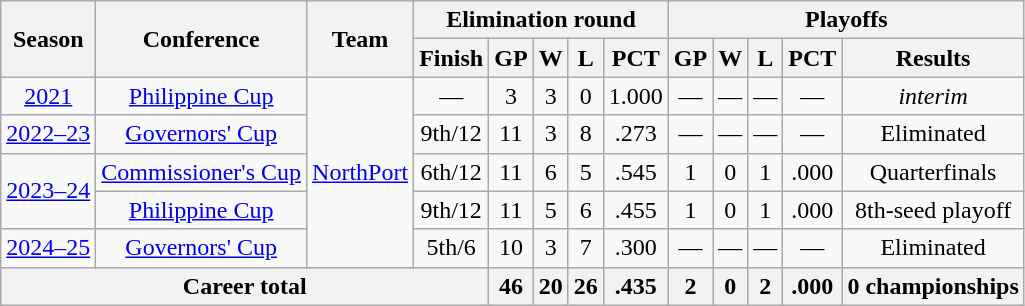<table class="wikitable" style="text-align:center">
<tr>
<th rowspan="2">Season</th>
<th rowspan="2">Conference</th>
<th rowspan="2">Team</th>
<th colspan="5">Elimination round</th>
<th colspan="5">Playoffs</th>
</tr>
<tr>
<th>Finish</th>
<th>GP</th>
<th>W</th>
<th>L</th>
<th>PCT</th>
<th>GP</th>
<th>W</th>
<th>L</th>
<th>PCT</th>
<th>Results</th>
</tr>
<tr>
<td><a href='#'>2021</a></td>
<td><a href='#'>Philippine Cup</a></td>
<td rowspan="5"><a href='#'>NorthPort</a></td>
<td>—</td>
<td>3</td>
<td>3</td>
<td>0</td>
<td>1.000</td>
<td>—</td>
<td>—</td>
<td>—</td>
<td>—</td>
<td><em>interim</em></td>
</tr>
<tr>
<td><a href='#'>2022–23</a></td>
<td><a href='#'>Governors' Cup</a></td>
<td>9th/12</td>
<td>11</td>
<td>3</td>
<td>8</td>
<td>.273</td>
<td>—</td>
<td>—</td>
<td>—</td>
<td>—</td>
<td>Eliminated</td>
</tr>
<tr>
<td rowspan="2"><a href='#'>2023–24</a></td>
<td><a href='#'>Commissioner's Cup</a></td>
<td>6th/12</td>
<td>11</td>
<td>6</td>
<td>5</td>
<td>.545</td>
<td>1</td>
<td>0</td>
<td>1</td>
<td>.000</td>
<td>Quarterfinals</td>
</tr>
<tr>
<td><a href='#'>Philippine Cup</a></td>
<td>9th/12</td>
<td>11</td>
<td>5</td>
<td>6</td>
<td>.455</td>
<td>1</td>
<td>0</td>
<td>1</td>
<td>.000</td>
<td>8th-seed playoff</td>
</tr>
<tr>
<td><a href='#'>2024–25</a></td>
<td><a href='#'>Governors' Cup</a></td>
<td>5th/6</td>
<td>10</td>
<td>3</td>
<td>7</td>
<td>.300</td>
<td>—</td>
<td>—</td>
<td>—</td>
<td>—</td>
<td>Eliminated</td>
</tr>
<tr>
<th colspan="4"><strong>Career total</strong></th>
<th>46</th>
<th>20</th>
<th>26</th>
<th>.435</th>
<th>2</th>
<th><strong>0</strong></th>
<th>2</th>
<th>.000</th>
<th><strong>0 championships</strong></th>
</tr>
</table>
